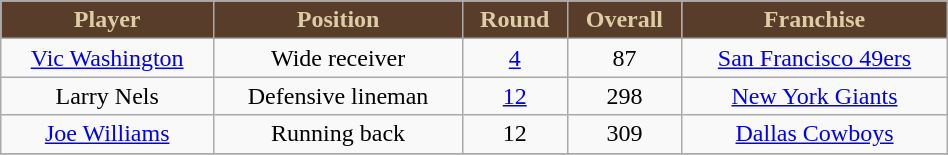<table class="wikitable" width="50%">
<tr align="center"  style="background:#593D2B;color:#DDCCA5;">
<td><strong>Player</strong></td>
<td><strong>Position</strong></td>
<td><strong>Round</strong></td>
<td><strong>Overall</strong></td>
<td><strong>Franchise</strong></td>
</tr>
<tr align="center" bgcolor="">
<td><a href='#'>Vic Washington</a></td>
<td>Wide receiver</td>
<td><a href='#'>4</a></td>
<td>87</td>
<td><a href='#'>San Francisco 49ers</a></td>
</tr>
<tr align="center" bgcolor="">
<td>Larry Nels</td>
<td>Defensive lineman</td>
<td><a href='#'>12</a></td>
<td>298</td>
<td><a href='#'>New York Giants</a></td>
</tr>
<tr align="center" bgcolor="">
<td><a href='#'>Joe Williams</a></td>
<td>Running back</td>
<td>12</td>
<td>309</td>
<td><a href='#'>Dallas Cowboys</a></td>
</tr>
<tr align="center" bgcolor="">
</tr>
</table>
